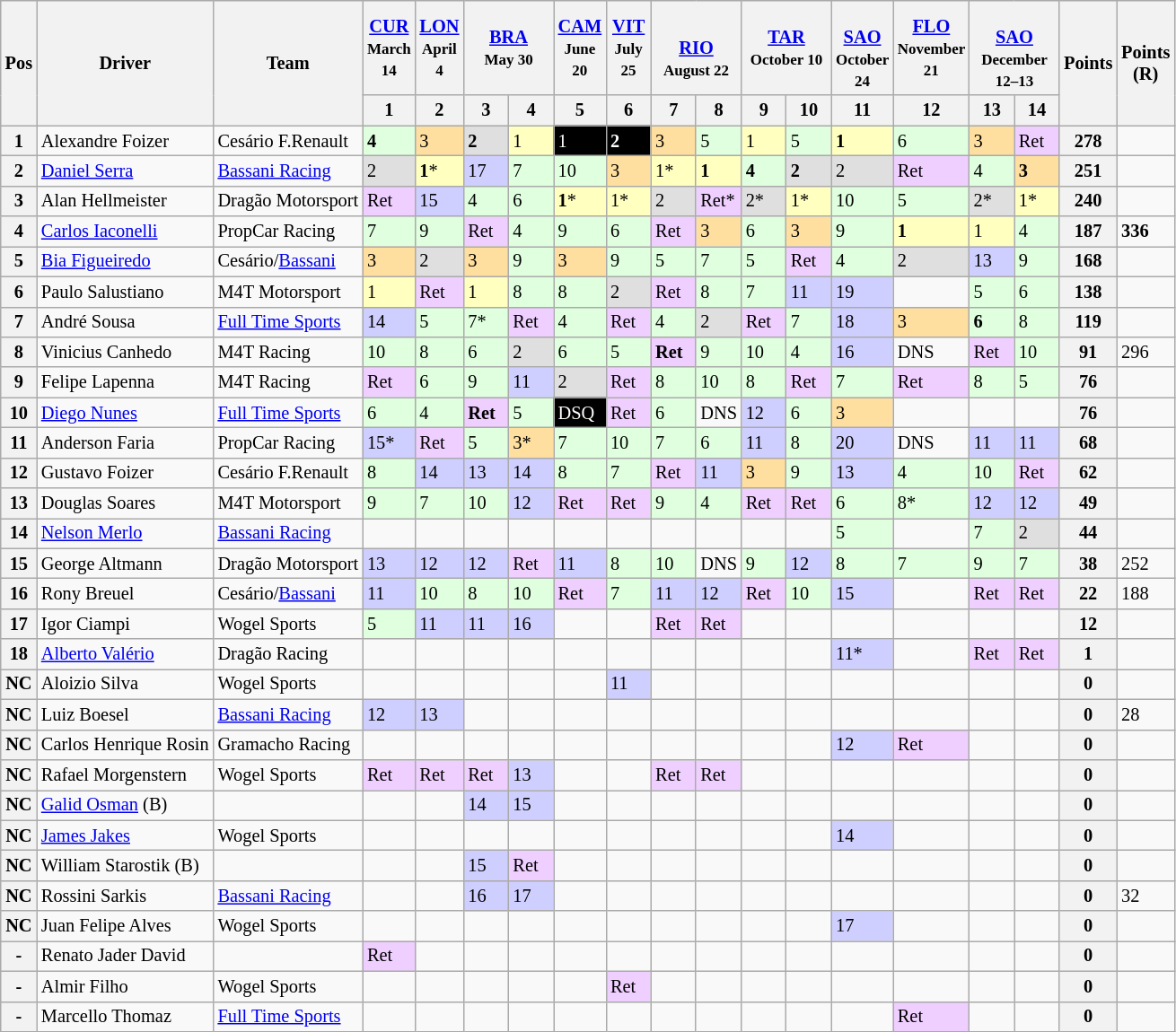<table class="wikitable" style="font-size:85%">
<tr>
<th rowspan=2>Pos</th>
<th rowspan=2>Driver</th>
<th rowspan=2>Team</th>
<th> <a href='#'>CUR</a><br><small>March 14</small></th>
<th> <a href='#'>LON</a><br><small>April 4</small></th>
<th colspan=2> <a href='#'>BRA</a><br><small>May 30</small></th>
<th> <a href='#'>CAM</a><br><small>June 20</small></th>
<th> <a href='#'>VIT</a><br><small>July 25</small></th>
<th colspan=2><br><a href='#'>RIO</a><br><small>August 22</small></th>
<th colspan=2> <a href='#'>TAR</a><br><small>October 10</small></th>
<th><br><a href='#'>SAO</a><br><small>October 24</small></th>
<th> <a href='#'>FLO</a><br><small>November 21</small></th>
<th colspan=2><br><a href='#'>SAO</a><br><small>December 12–13</small></th>
<th rowspan=2>Points</th>
<th rowspan=2>Points<br>(R)</th>
</tr>
<tr>
<th width="27">1</th>
<th width="27">2</th>
<th width="27">3</th>
<th width="27">4</th>
<th width="27">5</th>
<th width="27">6</th>
<th width="27">7</th>
<th width="27">8</th>
<th width="27">9</th>
<th width="27">10</th>
<th width="27">11</th>
<th width="27">12</th>
<th width="27">13</th>
<th width="27">14</th>
</tr>
<tr>
<th>1</th>
<td> Alexandre Foizer</td>
<td>Cesário F.Renault</td>
<td style="background:#DFFFDF;"><strong>4</strong></td>
<td style="background:#FFDF9F;">3</td>
<td style="background:#DFDFDF;"><strong>2</strong></td>
<td style="background:#FFFFBF;">1</td>
<td style="background:#000000; color:white">1</td>
<td style="background:#000000; color:white"><strong>2</strong></td>
<td style="background:#FFDF9F;">3</td>
<td style="background:#DFFFDF;">5</td>
<td style="background:#FFFFBF;">1</td>
<td style="background:#DFFFDF;">5</td>
<td style="background:#FFFFBF;"><strong>1</strong></td>
<td style="background:#DFFFDF;">6</td>
<td style="background:#FFDF9F;">3</td>
<td style="background:#EFCFFF;">Ret</td>
<th>278</th>
<td></td>
</tr>
<tr>
<th>2</th>
<td> <a href='#'>Daniel Serra</a></td>
<td><a href='#'>Bassani Racing</a></td>
<td style="background:#DFDFDF;">2</td>
<td style="background:#FFFFBF;"><strong>1</strong>*</td>
<td style="background:#CFCFFF;">17</td>
<td style="background:#DFFFDF;">7</td>
<td style="background:#DFFFDF;">10</td>
<td style="background:#FFDF9F;">3</td>
<td style="background:#FFFFBF;">1*</td>
<td style="background:#FFFFBF;"><strong>1</strong></td>
<td style="background:#DFFFDF;"><strong>4</strong></td>
<td style="background:#DFDFDF;"><strong>2</strong></td>
<td style="background:#DFDFDF;">2</td>
<td style="background:#EFCFFF;">Ret</td>
<td style="background:#DFFFDF;">4</td>
<td style="background:#FFDF9F;"><strong>3</strong></td>
<th>251</th>
<td></td>
</tr>
<tr>
<th>3</th>
<td> Alan Hellmeister</td>
<td>Dragão Motorsport</td>
<td style="background:#EFCFFF;">Ret</td>
<td style="background:#CFCFFF;">15</td>
<td style="background:#DFFFDF;">4</td>
<td style="background:#DFFFDF;">6</td>
<td style="background:#FFFFBF;"><strong>1</strong>*</td>
<td style="background:#FFFFBF;">1*</td>
<td style="background:#DFDFDF;">2</td>
<td style="background:#EFCFFF;">Ret*</td>
<td style="background:#DFDFDF;">2*</td>
<td style="background:#FFFFBF;">1*</td>
<td style="background:#DFFFDF;">10</td>
<td style="background:#DFFFDF;">5</td>
<td style="background:#DFDFDF;">2*</td>
<td style="background:#FFFFBF;">1*</td>
<th>240</th>
<td></td>
</tr>
<tr>
<th>4</th>
<td> <a href='#'>Carlos Iaconelli</a></td>
<td>PropCar Racing</td>
<td style="background:#DFFFDF;">7</td>
<td style="background:#DFFFDF;">9</td>
<td style="background:#EFCFFF;">Ret</td>
<td style="background:#DFFFDF;">4</td>
<td style="background:#DFFFDF;">9</td>
<td style="background:#DFFFDF;">6</td>
<td style="background:#EFCFFF;">Ret</td>
<td style="background:#FFDF9F;">3</td>
<td style="background:#DFFFDF;">6</td>
<td style="background:#FFDF9F;">3</td>
<td style="background:#DFFFDF;">9</td>
<td style="background:#FFFFBF;"><strong>1</strong></td>
<td style="background:#FFFFBF;">1</td>
<td style="background:#DFFFDF;">4</td>
<th>187</th>
<td><strong>336</strong></td>
</tr>
<tr>
<th>5</th>
<td> <a href='#'>Bia Figueiredo</a></td>
<td>Cesário/<a href='#'>Bassani</a></td>
<td style="background:#FFDF9F;">3</td>
<td style="background:#DFDFDF;">2</td>
<td style="background:#FFDF9F;">3</td>
<td style="background:#DFFFDF;">9</td>
<td style="background:#FFDF9F;">3</td>
<td style="background:#DFFFDF;">9</td>
<td style="background:#DFFFDF;">5</td>
<td style="background:#DFFFDF;">7</td>
<td style="background:#DFFFDF;">5</td>
<td style="background:#EFCFFF;">Ret</td>
<td style="background:#DFFFDF;">4</td>
<td style="background:#DFDFDF;">2</td>
<td style="background:#CFCFFF;">13</td>
<td style="background:#DFFFDF;">9</td>
<th>168</th>
<td></td>
</tr>
<tr>
<th>6</th>
<td> Paulo Salustiano</td>
<td>M4T Motorsport</td>
<td style="background:#FFFFBF;">1</td>
<td style="background:#EFCFFF;">Ret</td>
<td style="background:#FFFFBF;">1</td>
<td style="background:#DFFFDF;">8</td>
<td style="background:#DFFFDF;">8</td>
<td style="background:#DFDFDF;">2</td>
<td style="background:#EFCFFF;">Ret</td>
<td style="background:#DFFFDF;">8</td>
<td style="background:#DFFFDF;">7</td>
<td style="background:#CFCFFF;">11</td>
<td style="background:#CFCFFF;">19</td>
<td></td>
<td style="background:#DFFFDF;">5</td>
<td style="background:#DFFFDF;">6</td>
<th>138</th>
<td></td>
</tr>
<tr>
<th>7</th>
<td> André Sousa</td>
<td><a href='#'>Full Time Sports</a></td>
<td style="background:#CFCFFF;">14</td>
<td style="background:#DFFFDF;">5</td>
<td style="background:#DFFFDF;">7*</td>
<td style="background:#EFCFFF;">Ret</td>
<td style="background:#DFFFDF;">4</td>
<td style="background:#EFCFFF;">Ret</td>
<td style="background:#DFFFDF;">4</td>
<td style="background:#DFDFDF;">2</td>
<td style="background:#EFCFFF;">Ret</td>
<td style="background:#DFFFDF;">7</td>
<td style="background:#CFCFFF;">18</td>
<td style="background:#FFDF9F;">3</td>
<td style="background:#DFFFDF;"><strong>6</strong></td>
<td style="background:#DFFFDF;">8</td>
<th>119</th>
<td></td>
</tr>
<tr>
<th>8</th>
<td> Vinicius Canhedo</td>
<td>M4T Racing</td>
<td style="background:#DFFFDF;">10</td>
<td style="background:#DFFFDF;">8</td>
<td style="background:#DFFFDF;">6</td>
<td style="background:#DFDFDF;">2</td>
<td style="background:#DFFFDF;">6</td>
<td style="background:#DFFFDF;">5</td>
<td style="background:#EFCFFF;"><strong>Ret</strong></td>
<td style="background:#DFFFDF;">9</td>
<td style="background:#DFFFDF;">10</td>
<td style="background:#DFFFDF;">4</td>
<td style="background:#CFCFFF;">16</td>
<td>DNS</td>
<td style="background:#EFCFFF;">Ret</td>
<td style="background:#DFFFDF;">10</td>
<th>91</th>
<td>296</td>
</tr>
<tr>
<th>9</th>
<td> Felipe Lapenna</td>
<td>M4T Racing</td>
<td style="background:#EFCFFF;">Ret</td>
<td style="background:#DFFFDF;">6</td>
<td style="background:#DFFFDF;">9</td>
<td style="background:#CFCFFF;">11</td>
<td style="background:#DFDFDF;">2</td>
<td style="background:#EFCFFF;">Ret</td>
<td style="background:#DFFFDF;">8</td>
<td style="background:#DFFFDF;">10</td>
<td style="background:#DFFFDF;">8</td>
<td style="background:#EFCFFF;">Ret</td>
<td style="background:#DFFFDF;">7</td>
<td style="background:#EFCFFF;">Ret</td>
<td style="background:#DFFFDF;">8</td>
<td style="background:#DFFFDF;">5</td>
<th>76</th>
<td></td>
</tr>
<tr>
<th>10</th>
<td> <a href='#'>Diego Nunes</a></td>
<td><a href='#'>Full Time Sports</a></td>
<td style="background:#DFFFDF;">6</td>
<td style="background:#DFFFDF;">4</td>
<td style="background:#EFCFFF;"><strong>Ret</strong></td>
<td style="background:#DFFFDF;">5</td>
<td style="background:#000000; color:white">DSQ</td>
<td style="background:#EFCFFF;">Ret</td>
<td style="background:#DFFFDF;">6</td>
<td>DNS</td>
<td style="background:#CFCFFF;">12</td>
<td style="background:#DFFFDF;">6</td>
<td style="background:#FFDF9F;">3</td>
<td></td>
<td></td>
<td></td>
<th>76</th>
<td></td>
</tr>
<tr>
<th>11</th>
<td> Anderson Faria</td>
<td>PropCar Racing</td>
<td style="background:#CFCFFF;">15*</td>
<td style="background:#EFCFFF;">Ret</td>
<td style="background:#DFFFDF;">5</td>
<td style="background:#FFDF9F;">3*</td>
<td style="background:#DFFFDF;">7</td>
<td style="background:#DFFFDF;">10</td>
<td style="background:#DFFFDF;">7</td>
<td style="background:#DFFFDF;">6</td>
<td style="background:#CFCFFF;">11</td>
<td style="background:#DFFFDF;">8</td>
<td style="background:#CFCFFF;">20</td>
<td>DNS</td>
<td style="background:#CFCFFF;">11</td>
<td style="background:#CFCFFF;">11</td>
<th>68</th>
<td></td>
</tr>
<tr>
<th>12</th>
<td> Gustavo Foizer</td>
<td>Cesário F.Renault</td>
<td style="background:#DFFFDF;">8</td>
<td style="background:#CFCFFF;">14</td>
<td style="background:#CFCFFF;">13</td>
<td style="background:#CFCFFF;">14</td>
<td style="background:#DFFFDF;">8</td>
<td style="background:#DFFFDF;">7</td>
<td style="background:#EFCFFF;">Ret</td>
<td style="background:#CFCFFF;">11</td>
<td style="background:#FFDF9F;">3</td>
<td style="background:#DFFFDF;">9</td>
<td style="background:#CFCFFF;">13</td>
<td style="background:#DFFFDF;">4</td>
<td style="background:#DFFFDF;">10</td>
<td style="background:#EFCFFF;">Ret</td>
<th>62</th>
<td></td>
</tr>
<tr>
<th>13</th>
<td> Douglas Soares</td>
<td>M4T Motorsport</td>
<td style="background:#DFFFDF;">9</td>
<td style="background:#DFFFDF;">7</td>
<td style="background:#DFFFDF;">10</td>
<td style="background:#CFCFFF;">12</td>
<td style="background:#EFCFFF;">Ret</td>
<td style="background:#EFCFFF;">Ret</td>
<td style="background:#DFFFDF;">9</td>
<td style="background:#DFFFDF;">4</td>
<td style="background:#EFCFFF;">Ret</td>
<td style="background:#EFCFFF;">Ret</td>
<td style="background:#DFFFDF;">6</td>
<td style="background:#DFFFDF;">8*</td>
<td style="background:#CFCFFF;">12</td>
<td style="background:#CFCFFF;">12</td>
<th>49</th>
<td></td>
</tr>
<tr>
<th>14</th>
<td> <a href='#'>Nelson Merlo</a></td>
<td><a href='#'>Bassani Racing</a></td>
<td></td>
<td></td>
<td></td>
<td></td>
<td></td>
<td></td>
<td></td>
<td></td>
<td></td>
<td></td>
<td style="background:#DFFFDF;">5</td>
<td></td>
<td style="background:#DFFFDF;">7</td>
<td style="background:#DFDFDF;">2</td>
<th>44</th>
<td></td>
</tr>
<tr>
<th>15</th>
<td> George Altmann</td>
<td>Dragão Motorsport</td>
<td style="background:#CFCFFF;">13</td>
<td style="background:#CFCFFF;">12</td>
<td style="background:#CFCFFF;">12</td>
<td style="background:#EFCFFF;">Ret</td>
<td style="background:#CFCFFF;">11</td>
<td style="background:#DFFFDF;">8</td>
<td style="background:#DFFFDF;">10</td>
<td>DNS</td>
<td style="background:#DFFFDF;">9</td>
<td style="background:#CFCFFF;">12</td>
<td style="background:#DFFFDF;">8</td>
<td style="background:#DFFFDF;">7</td>
<td style="background:#DFFFDF;">9</td>
<td style="background:#DFFFDF;">7</td>
<th>38</th>
<td>252</td>
</tr>
<tr>
<th>16</th>
<td> Rony Breuel</td>
<td>Cesário/<a href='#'>Bassani</a></td>
<td style="background:#CFCFFF;">11</td>
<td style="background:#DFFFDF;">10</td>
<td style="background:#DFFFDF;">8</td>
<td style="background:#DFFFDF;">10</td>
<td style="background:#EFCFFF;">Ret</td>
<td style="background:#DFFFDF;">7</td>
<td style="background:#CFCFFF;">11</td>
<td style="background:#CFCFFF;">12</td>
<td style="background:#EFCFFF;">Ret</td>
<td style="background:#DFFFDF;">10</td>
<td style="background:#CFCFFF;">15</td>
<td></td>
<td style="background:#EFCFFF;">Ret</td>
<td style="background:#EFCFFF;">Ret</td>
<th>22</th>
<td>188</td>
</tr>
<tr>
<th>17</th>
<td> Igor Ciampi</td>
<td>Wogel Sports</td>
<td style="background:#DFFFDF;">5</td>
<td style="background:#CFCFFF;">11</td>
<td style="background:#CFCFFF;">11</td>
<td style="background:#CFCFFF;">16</td>
<td></td>
<td></td>
<td style="background:#EFCFFF;">Ret</td>
<td style="background:#EFCFFF;">Ret</td>
<td></td>
<td></td>
<td></td>
<td></td>
<td></td>
<td></td>
<th>12</th>
<td></td>
</tr>
<tr>
<th>18</th>
<td> <a href='#'>Alberto Valério</a></td>
<td>Dragão Racing</td>
<td></td>
<td></td>
<td></td>
<td></td>
<td></td>
<td></td>
<td></td>
<td></td>
<td></td>
<td></td>
<td style="background:#CFCFFF;">11*</td>
<td></td>
<td style="background:#EFCFFF;">Ret</td>
<td style="background:#EFCFFF;">Ret</td>
<th>1</th>
<td></td>
</tr>
<tr>
<th>NC</th>
<td> Aloizio Silva</td>
<td>Wogel Sports</td>
<td></td>
<td></td>
<td></td>
<td></td>
<td></td>
<td style="background:#CFCFFF;">11</td>
<td></td>
<td></td>
<td></td>
<td></td>
<td></td>
<td></td>
<td></td>
<td></td>
<th>0</th>
<td></td>
</tr>
<tr>
<th>NC</th>
<td> Luiz Boesel</td>
<td><a href='#'>Bassani Racing</a></td>
<td style="background:#CFCFFF;">12</td>
<td style="background:#CFCFFF;">13</td>
<td></td>
<td></td>
<td></td>
<td></td>
<td></td>
<td></td>
<td></td>
<td></td>
<td></td>
<td></td>
<td></td>
<td></td>
<th>0</th>
<td>28</td>
</tr>
<tr>
<th>NC</th>
<td> Carlos Henrique Rosin</td>
<td>Gramacho Racing</td>
<td></td>
<td></td>
<td></td>
<td></td>
<td></td>
<td></td>
<td></td>
<td></td>
<td></td>
<td></td>
<td style="background:#CFCFFF;">12</td>
<td style="background:#EFCFFF;">Ret</td>
<td></td>
<td></td>
<th>0</th>
<td></td>
</tr>
<tr>
<th>NC</th>
<td> Rafael Morgenstern</td>
<td>Wogel Sports</td>
<td style="background:#EFCFFF;">Ret</td>
<td style="background:#EFCFFF;">Ret</td>
<td style="background:#EFCFFF;">Ret</td>
<td style="background:#CFCFFF;">13</td>
<td></td>
<td></td>
<td style="background:#EFCFFF;">Ret</td>
<td style="background:#EFCFFF;">Ret</td>
<td></td>
<td></td>
<td></td>
<td></td>
<td></td>
<td></td>
<th>0</th>
<td></td>
</tr>
<tr>
<th>NC</th>
<td> <a href='#'>Galid Osman</a> (B)</td>
<td></td>
<td></td>
<td></td>
<td style="background:#CFCFFF;">14</td>
<td style="background:#CFCFFF;">15</td>
<td></td>
<td></td>
<td></td>
<td></td>
<td></td>
<td></td>
<td></td>
<td></td>
<td></td>
<td></td>
<th>0</th>
<td></td>
</tr>
<tr>
<th>NC</th>
<td> <a href='#'>James Jakes</a></td>
<td>Wogel Sports</td>
<td></td>
<td></td>
<td></td>
<td></td>
<td></td>
<td></td>
<td></td>
<td></td>
<td></td>
<td></td>
<td style="background:#CFCFFF;">14</td>
<td></td>
<td></td>
<td></td>
<th>0</th>
<td></td>
</tr>
<tr>
<th>NC</th>
<td> William Starostik (B)</td>
<td></td>
<td></td>
<td></td>
<td style="background:#CFCFFF;">15</td>
<td style="background:#EFCFFF;">Ret</td>
<td></td>
<td></td>
<td></td>
<td></td>
<td></td>
<td></td>
<td></td>
<td></td>
<td></td>
<td></td>
<th>0</th>
<td></td>
</tr>
<tr>
<th>NC</th>
<td> Rossini Sarkis</td>
<td><a href='#'>Bassani Racing</a></td>
<td></td>
<td></td>
<td style="background:#CFCFFF;">16</td>
<td style="background:#CFCFFF;">17</td>
<td></td>
<td></td>
<td></td>
<td></td>
<td></td>
<td></td>
<td></td>
<td></td>
<td></td>
<td></td>
<th>0</th>
<td>32</td>
</tr>
<tr>
<th>NC</th>
<td> Juan Felipe Alves</td>
<td>Wogel Sports</td>
<td></td>
<td></td>
<td></td>
<td></td>
<td></td>
<td></td>
<td></td>
<td></td>
<td></td>
<td></td>
<td style="background:#CFCFFF;">17</td>
<td></td>
<td></td>
<td></td>
<th>0</th>
<td></td>
</tr>
<tr>
<th>-</th>
<td> Renato Jader David</td>
<td></td>
<td style="background:#EFCFFF;">Ret</td>
<td></td>
<td></td>
<td></td>
<td></td>
<td></td>
<td></td>
<td></td>
<td></td>
<td></td>
<td></td>
<td></td>
<td></td>
<td></td>
<th>0</th>
<td></td>
</tr>
<tr>
<th>-</th>
<td> Almir Filho</td>
<td>Wogel Sports</td>
<td></td>
<td></td>
<td></td>
<td></td>
<td></td>
<td style="background:#EFCFFF;">Ret</td>
<td></td>
<td></td>
<td></td>
<td></td>
<td></td>
<td></td>
<td></td>
<td></td>
<th>0</th>
<td></td>
</tr>
<tr>
<th>-</th>
<td> Marcello Thomaz</td>
<td><a href='#'>Full Time Sports</a></td>
<td></td>
<td></td>
<td></td>
<td></td>
<td></td>
<td></td>
<td></td>
<td></td>
<td></td>
<td></td>
<td></td>
<td style="background:#EFCFFF;">Ret</td>
<td></td>
<td></td>
<th>0</th>
<td></td>
</tr>
</table>
